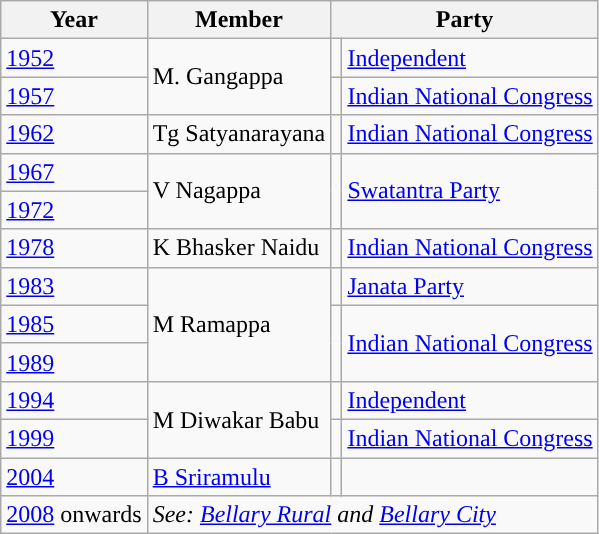<table class="wikitable sortable">
<tr>
<th>Year</th>
<th>Member</th>
<th colspan="2">Party</th>
</tr>
<tr>
<td><a href='#'>1952</a></td>
<td rowspan=2>M. Gangappa</td>
<td style="background-color: "></td>
<td><a href='#'>Independent</a></td>
</tr>
<tr>
<td><a href='#'>1957</a></td>
<td style="background-color: "></td>
<td><a href='#'>Indian National Congress</a></td>
</tr>
<tr>
<td><a href='#'>1962</a></td>
<td>Tg Satyanarayana</td>
<td style="background-color: "></td>
<td><a href='#'>Indian National Congress</a></td>
</tr>
<tr>
<td><a href='#'>1967</a></td>
<td rowspan=2>V Nagappa</td>
<td rowspan="2" style="background-color: "></td>
<td rowspan="2"><a href='#'>Swatantra Party</a></td>
</tr>
<tr>
<td><a href='#'>1972</a></td>
</tr>
<tr>
<td><a href='#'>1978</a></td>
<td>K Bhasker Naidu</td>
<td style="background-color: "></td>
<td><a href='#'>Indian National Congress</a></td>
</tr>
<tr>
<td><a href='#'>1983</a></td>
<td rowspan=3>M Ramappa</td>
<td style="background-color: "></td>
<td><a href='#'>Janata Party</a></td>
</tr>
<tr>
<td><a href='#'>1985</a></td>
<td rowspan="2" style="background-color: "></td>
<td rowspan="2"><a href='#'>Indian National Congress</a></td>
</tr>
<tr>
<td><a href='#'>1989</a></td>
</tr>
<tr>
<td><a href='#'>1994</a></td>
<td rowspan=2>M Diwakar Babu</td>
<td style="background-color: "></td>
<td><a href='#'>Independent</a></td>
</tr>
<tr>
<td><a href='#'>1999</a></td>
<td style="background-color: "></td>
<td><a href='#'>Indian National Congress</a></td>
</tr>
<tr>
<td><a href='#'>2004</a></td>
<td><a href='#'>B Sriramulu</a></td>
<td></td>
</tr>
<tr>
<td><a href='#'>2008</a> onwards</td>
<td colspan="3"><em>See: <a href='#'>Bellary Rural</a> and <a href='#'>Bellary City</a></em></td>
</tr>
</table>
